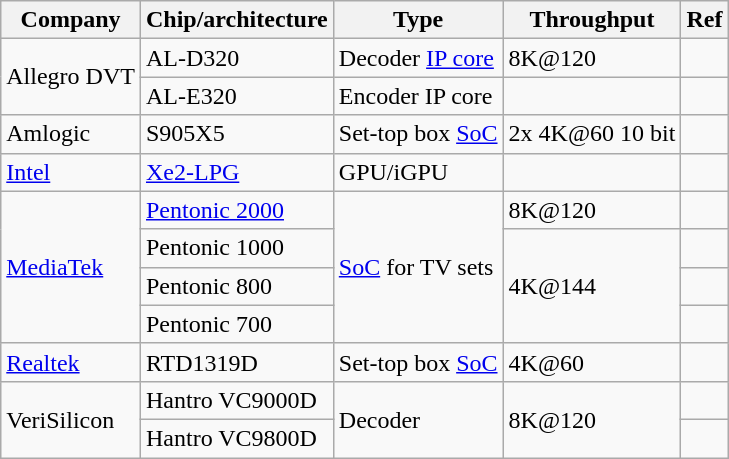<table class="wikitable sortable">
<tr>
<th>Company</th>
<th>Chip/architecture</th>
<th>Type</th>
<th>Throughput</th>
<th>Ref</th>
</tr>
<tr>
<td rowspan="2">Allegro DVT</td>
<td>AL-D320</td>
<td>Decoder <a href='#'>IP core</a></td>
<td>8K@120</td>
<td></td>
</tr>
<tr>
<td>AL-E320</td>
<td>Encoder IP core</td>
<td></td>
<td></td>
</tr>
<tr>
<td>Amlogic</td>
<td>S905X5</td>
<td>Set-top box <a href='#'>SoC</a></td>
<td>2x 4K@60 10 bit</td>
<td></td>
</tr>
<tr>
<td><a href='#'>Intel</a></td>
<td><a href='#'>Xe2-LPG</a></td>
<td>GPU/iGPU</td>
<td></td>
<td></td>
</tr>
<tr>
<td rowspan="4"><a href='#'>MediaTek</a></td>
<td><a href='#'>Pentonic 2000</a></td>
<td rowspan="4"><a href='#'>SoC</a> for TV sets</td>
<td>8K@120</td>
<td></td>
</tr>
<tr>
<td>Pentonic 1000</td>
<td rowspan="3">4K@144</td>
<td></td>
</tr>
<tr>
<td>Pentonic 800</td>
<td></td>
</tr>
<tr>
<td>Pentonic 700</td>
<td></td>
</tr>
<tr>
<td><a href='#'>Realtek</a></td>
<td>RTD1319D</td>
<td>Set-top box <a href='#'>SoC</a></td>
<td>4K@60</td>
<td></td>
</tr>
<tr>
<td rowspan="2">VeriSilicon</td>
<td>Hantro VC9000D</td>
<td rowspan="2">Decoder</td>
<td rowspan="2">8K@120</td>
<td></td>
</tr>
<tr>
<td>Hantro VC9800D</td>
<td></td>
</tr>
</table>
